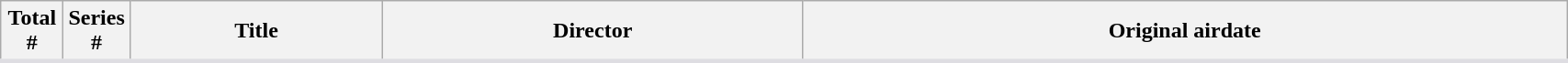<table class="wikitable plainrowheaders" style="background: White; border-bottom: 3px solid #dedde2; width:90%">
<tr>
<th width="4%">Total<br>#</th>
<th width="4%">Series<br>#</th>
<th>Title</th>
<th>Director</th>
<th>Original airdate<br>




</th>
</tr>
</table>
